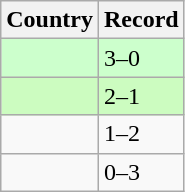<table class="wikitable">
<tr>
<th>Country</th>
<th>Record</th>
</tr>
<tr bgcolor="ccffcc">
<td><strong></strong></td>
<td>3–0</td>
</tr>
<tr bgcolor="ccfcc">
<td><strong></strong></td>
<td>2–1</td>
</tr>
<tr>
<td><strong></strong></td>
<td>1–2</td>
</tr>
<tr>
<td><strong></strong></td>
<td>0–3</td>
</tr>
</table>
